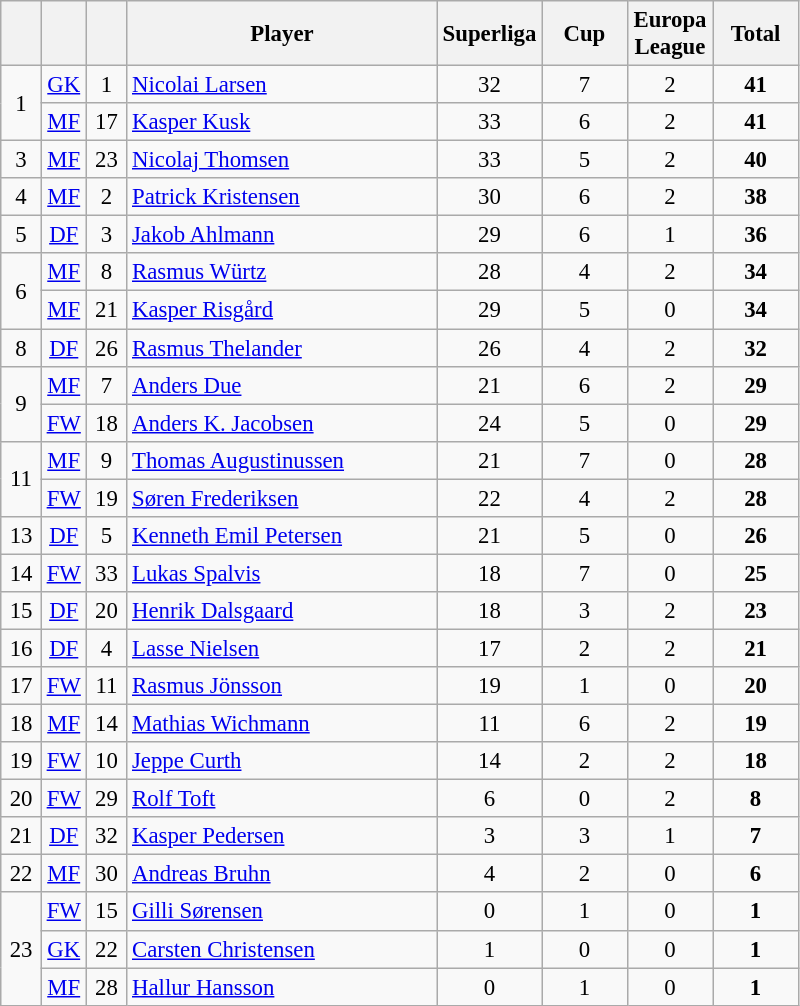<table class="wikitable sortable" style="font-size: 95%; text-align: center;">
<tr>
<th width=20></th>
<th width=20></th>
<th width=20></th>
<th width=200>Player</th>
<th width=50>Superliga</th>
<th width=50>Cup</th>
<th width=50>Europa League</th>
<th width=50>Total</th>
</tr>
<tr>
<td rowspan=2>1</td>
<td><a href='#'>GK</a></td>
<td>1</td>
<td align=left> <a href='#'>Nicolai Larsen</a></td>
<td>32</td>
<td>7</td>
<td>2</td>
<td><strong>41</strong></td>
</tr>
<tr>
<td><a href='#'>MF</a></td>
<td>17</td>
<td align=left> <a href='#'>Kasper Kusk</a></td>
<td>33</td>
<td>6</td>
<td>2</td>
<td><strong>41</strong></td>
</tr>
<tr>
<td rowspan=1>3</td>
<td><a href='#'>MF</a></td>
<td>23</td>
<td align=left> <a href='#'>Nicolaj Thomsen</a></td>
<td>33</td>
<td>5</td>
<td>2</td>
<td><strong>40</strong></td>
</tr>
<tr>
<td rowspan=1>4</td>
<td><a href='#'>MF</a></td>
<td>2</td>
<td align=left> <a href='#'>Patrick Kristensen</a></td>
<td>30</td>
<td>6</td>
<td>2</td>
<td><strong>38</strong></td>
</tr>
<tr>
<td rowspan=1>5</td>
<td><a href='#'>DF</a></td>
<td>3</td>
<td align=left> <a href='#'>Jakob Ahlmann</a></td>
<td>29</td>
<td>6</td>
<td>1</td>
<td><strong>36</strong></td>
</tr>
<tr>
<td rowspan=2>6</td>
<td><a href='#'>MF</a></td>
<td>8</td>
<td align=left> <a href='#'>Rasmus Würtz</a></td>
<td>28</td>
<td>4</td>
<td>2</td>
<td><strong>34</strong></td>
</tr>
<tr>
<td><a href='#'>MF</a></td>
<td>21</td>
<td align=left> <a href='#'>Kasper Risgård</a></td>
<td>29</td>
<td>5</td>
<td>0</td>
<td><strong>34</strong></td>
</tr>
<tr>
<td rowspan=1>8</td>
<td><a href='#'>DF</a></td>
<td>26</td>
<td align=left> <a href='#'>Rasmus Thelander</a></td>
<td>26</td>
<td>4</td>
<td>2</td>
<td><strong>32</strong></td>
</tr>
<tr>
<td rowspan=2>9</td>
<td><a href='#'>MF</a></td>
<td>7</td>
<td align=left> <a href='#'>Anders Due</a></td>
<td>21</td>
<td>6</td>
<td>2</td>
<td><strong>29</strong></td>
</tr>
<tr>
<td><a href='#'>FW</a></td>
<td>18</td>
<td align=left> <a href='#'>Anders K. Jacobsen</a></td>
<td>24</td>
<td>5</td>
<td>0</td>
<td><strong>29</strong></td>
</tr>
<tr>
<td rowspan=2>11</td>
<td><a href='#'>MF</a></td>
<td>9</td>
<td align=left> <a href='#'>Thomas Augustinussen</a></td>
<td>21</td>
<td>7</td>
<td>0</td>
<td><strong>28</strong></td>
</tr>
<tr>
<td><a href='#'>FW</a></td>
<td>19</td>
<td align=left> <a href='#'>Søren Frederiksen</a></td>
<td>22</td>
<td>4</td>
<td>2</td>
<td><strong>28</strong></td>
</tr>
<tr>
<td rowspan=1>13</td>
<td><a href='#'>DF</a></td>
<td>5</td>
<td align=left> <a href='#'>Kenneth Emil Petersen</a></td>
<td>21</td>
<td>5</td>
<td>0</td>
<td><strong>26</strong></td>
</tr>
<tr>
<td rowspan=1>14</td>
<td><a href='#'>FW</a></td>
<td>33</td>
<td align=left> <a href='#'>Lukas Spalvis</a></td>
<td>18</td>
<td>7</td>
<td>0</td>
<td><strong>25</strong></td>
</tr>
<tr>
<td rowspan=1>15</td>
<td><a href='#'>DF</a></td>
<td>20</td>
<td align=left> <a href='#'>Henrik Dalsgaard</a></td>
<td>18</td>
<td>3</td>
<td>2</td>
<td><strong>23</strong></td>
</tr>
<tr>
<td rowspan=1>16</td>
<td><a href='#'>DF</a></td>
<td>4</td>
<td align=left> <a href='#'>Lasse Nielsen</a></td>
<td>17</td>
<td>2</td>
<td>2</td>
<td><strong>21</strong></td>
</tr>
<tr>
<td rowspan=1>17</td>
<td><a href='#'>FW</a></td>
<td>11</td>
<td align=left> <a href='#'>Rasmus Jönsson</a></td>
<td>19</td>
<td>1</td>
<td>0</td>
<td><strong>20</strong></td>
</tr>
<tr>
<td rowspan=1>18</td>
<td><a href='#'>MF</a></td>
<td>14</td>
<td align=left> <a href='#'>Mathias Wichmann</a></td>
<td>11</td>
<td>6</td>
<td>2</td>
<td><strong>19</strong></td>
</tr>
<tr>
<td rowspan=1>19</td>
<td><a href='#'>FW</a></td>
<td>10</td>
<td align=left> <a href='#'>Jeppe Curth</a></td>
<td>14</td>
<td>2</td>
<td>2</td>
<td><strong>18</strong></td>
</tr>
<tr>
<td rowspan=1>20</td>
<td><a href='#'>FW</a></td>
<td>29</td>
<td align=left> <a href='#'>Rolf Toft</a></td>
<td>6</td>
<td>0</td>
<td>2</td>
<td><strong>8</strong></td>
</tr>
<tr>
<td rowspan=1>21</td>
<td><a href='#'>DF</a></td>
<td>32</td>
<td align=left> <a href='#'>Kasper Pedersen</a></td>
<td>3</td>
<td>3</td>
<td>1</td>
<td><strong>7</strong></td>
</tr>
<tr>
<td rowspan=1>22</td>
<td><a href='#'>MF</a></td>
<td>30</td>
<td align=left> <a href='#'>Andreas Bruhn</a></td>
<td>4</td>
<td>2</td>
<td>0</td>
<td><strong>6</strong></td>
</tr>
<tr>
<td rowspan=3>23</td>
<td><a href='#'>FW</a></td>
<td>15</td>
<td align=left> <a href='#'>Gilli Sørensen</a></td>
<td>0</td>
<td>1</td>
<td>0</td>
<td><strong>1</strong></td>
</tr>
<tr>
<td><a href='#'>GK</a></td>
<td>22</td>
<td align=left> <a href='#'>Carsten Christensen</a></td>
<td>1</td>
<td>0</td>
<td>0</td>
<td><strong>1</strong></td>
</tr>
<tr>
<td><a href='#'>MF</a></td>
<td>28</td>
<td align=left> <a href='#'>Hallur Hansson</a></td>
<td>0</td>
<td>1</td>
<td>0</td>
<td><strong>1</strong></td>
</tr>
</table>
